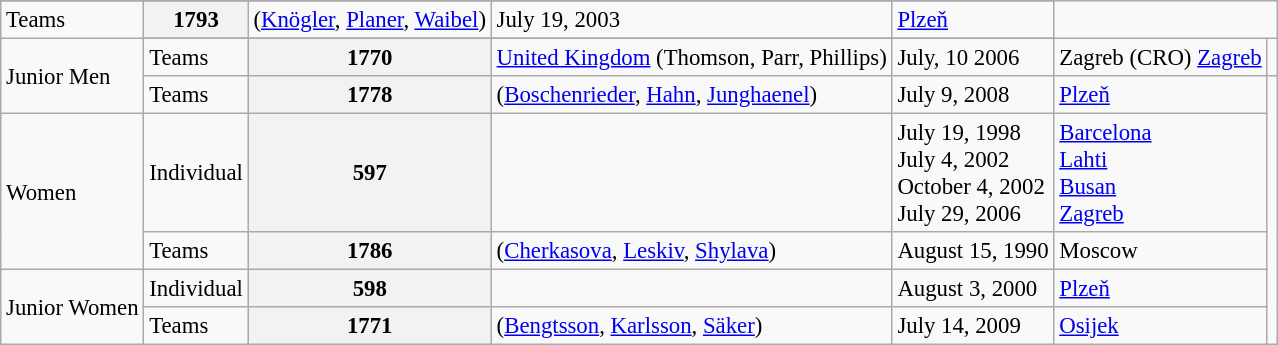<table class="wikitable" style="font-size: 95%">
<tr>
</tr>
<tr>
<td>Teams</td>
<th>1793</th>
<td> (<a href='#'>Knögler</a>, <a href='#'>Planer</a>, <a href='#'>Waibel</a>)</td>
<td>July 19, 2003</td>
<td><a href='#'>Plzeň</a> </td>
</tr>
<tr>
<td rowspan="3">Junior Men<br></td>
</tr>
<tr>
<td>Teams</td>
<th>1770</th>
<td> <a href='#'>United Kingdom</a> (Thomson, Parr, Phillips)</td>
<td>July, 10 2006</td>
<td>Zagreb (CRO) <a href='#'>Zagreb</a></td>
<td></td>
</tr>
<tr>
<td>Teams</td>
<th>1778</th>
<td> (<a href='#'>Boschenrieder</a>, <a href='#'>Hahn</a>, <a href='#'>Junghaenel</a>)</td>
<td>July 9, 2008</td>
<td><a href='#'>Plzeň</a> </td>
</tr>
<tr>
<td rowspan="2">Women</td>
<td>Individual</td>
<th>597</th>
<td><br><br><br></td>
<td>July 19, 1998<br>July 4, 2002<br>October 4, 2002<br>July 29, 2006</td>
<td><a href='#'>Barcelona</a> <br><a href='#'>Lahti</a> <br><a href='#'>Busan</a> <br><a href='#'>Zagreb</a> </td>
</tr>
<tr>
<td>Teams</td>
<th>1786</th>
<td> (<a href='#'>Cherkasova</a>, <a href='#'>Leskiv</a>, <a href='#'>Shylava</a>)</td>
<td>August 15, 1990</td>
<td>Moscow </td>
</tr>
<tr>
<td rowspan="2">Junior Women</td>
<td>Individual</td>
<th>598</th>
<td></td>
<td>August 3, 2000</td>
<td><a href='#'>Plzeň</a> </td>
</tr>
<tr>
<td>Teams</td>
<th>1771</th>
<td> (<a href='#'>Bengtsson</a>, <a href='#'>Karlsson</a>, <a href='#'>Säker</a>)</td>
<td>July 14, 2009</td>
<td><a href='#'>Osijek</a> </td>
</tr>
</table>
